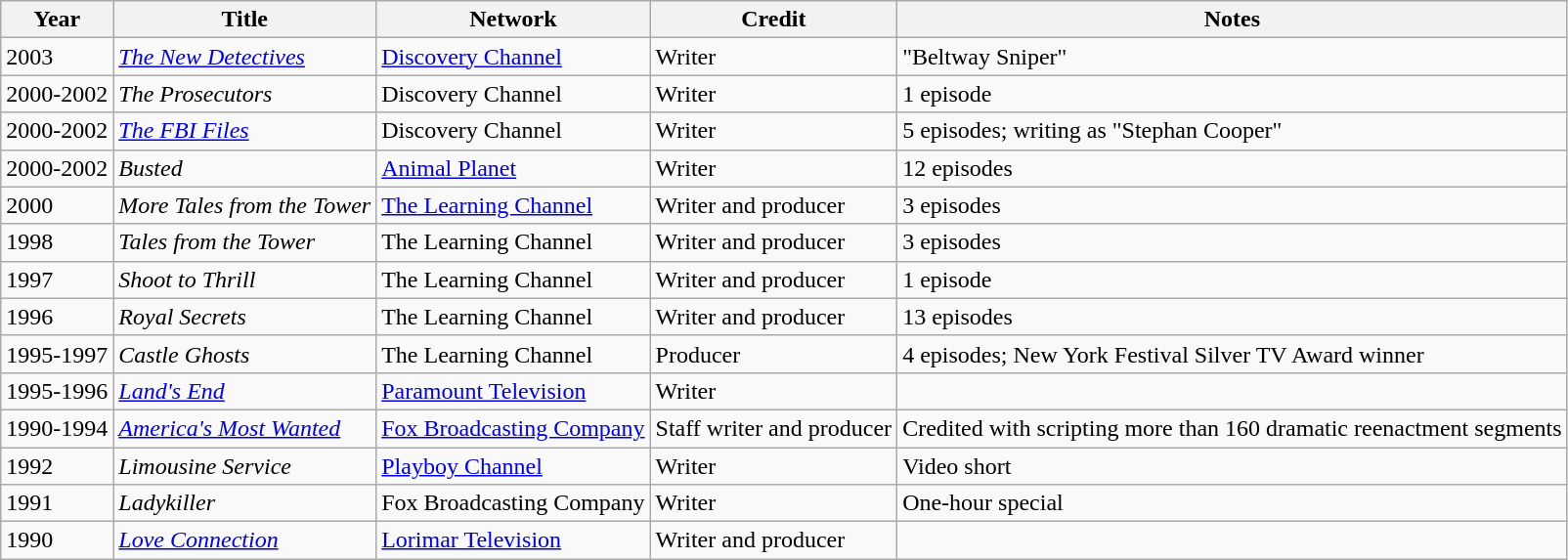<table class="wikitable">
<tr>
<th>Year</th>
<th>Title</th>
<th>Network</th>
<th>Credit</th>
<th>Notes</th>
</tr>
<tr>
<td>2003</td>
<td><em><a href='#'>The New Detectives</a></em></td>
<td><a href='#'>Discovery Channel</a></td>
<td>Writer</td>
<td>"Beltway Sniper"</td>
</tr>
<tr>
<td>2000-2002</td>
<td><em>The Prosecutors</em></td>
<td>Discovery Channel</td>
<td>Writer</td>
<td>1 episode</td>
</tr>
<tr>
<td>2000-2002</td>
<td><em><a href='#'>The FBI Files</a></em></td>
<td>Discovery Channel</td>
<td>Writer</td>
<td>5 episodes; writing as "Stephan Cooper"</td>
</tr>
<tr>
<td>2000-2002</td>
<td><em>Busted</em></td>
<td><a href='#'>Animal Planet</a></td>
<td>Writer</td>
<td>12 episodes</td>
</tr>
<tr>
<td>2000</td>
<td><em>More Tales from the Tower</em></td>
<td><a href='#'>The Learning Channel</a></td>
<td>Writer and producer</td>
<td>3 episodes</td>
</tr>
<tr>
<td>1998</td>
<td><em>Tales from the Tower</em></td>
<td>The Learning Channel</td>
<td>Writer and producer</td>
<td>3 episodes</td>
</tr>
<tr>
<td>1997</td>
<td><em>Shoot to Thrill</em></td>
<td>The Learning Channel</td>
<td>Writer and producer</td>
<td>1 episode</td>
</tr>
<tr>
<td>1996</td>
<td><em>Royal Secrets</em></td>
<td>The Learning Channel</td>
<td>Writer and producer</td>
<td>13 episodes</td>
</tr>
<tr>
<td>1995-1997</td>
<td><em>Castle Ghosts</em></td>
<td>The Learning Channel</td>
<td>Producer</td>
<td>4 episodes; New York Festival Silver TV Award winner</td>
</tr>
<tr>
<td>1995-1996</td>
<td><a href='#'><em>Land's End</em></a></td>
<td><a href='#'>Paramount Television</a></td>
<td>Writer</td>
<td></td>
</tr>
<tr>
<td>1990-1994</td>
<td><em><a href='#'>America's Most Wanted</a></em></td>
<td><a href='#'>Fox Broadcasting Company</a></td>
<td>Staff writer and producer</td>
<td>Credited with scripting more than 160 dramatic reenactment segments</td>
</tr>
<tr>
<td>1992</td>
<td><em>Limousine Service</em></td>
<td><a href='#'>Playboy Channel</a></td>
<td>Writer</td>
<td>Video short</td>
</tr>
<tr>
<td>1991</td>
<td><em>Ladykiller</em></td>
<td>Fox Broadcasting Company</td>
<td>Writer</td>
<td>One-hour special</td>
</tr>
<tr>
<td>1990</td>
<td><em><a href='#'>Love Connection</a></em></td>
<td><a href='#'>Lorimar Television</a></td>
<td>Writer and producer</td>
<td></td>
</tr>
</table>
